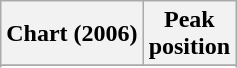<table class="wikitable plainrowheaders sortable" style="text-align:center;" border="1">
<tr>
<th scope="col">Chart (2006)</th>
<th scope="col">Peak<br>position</th>
</tr>
<tr>
</tr>
<tr>
</tr>
</table>
